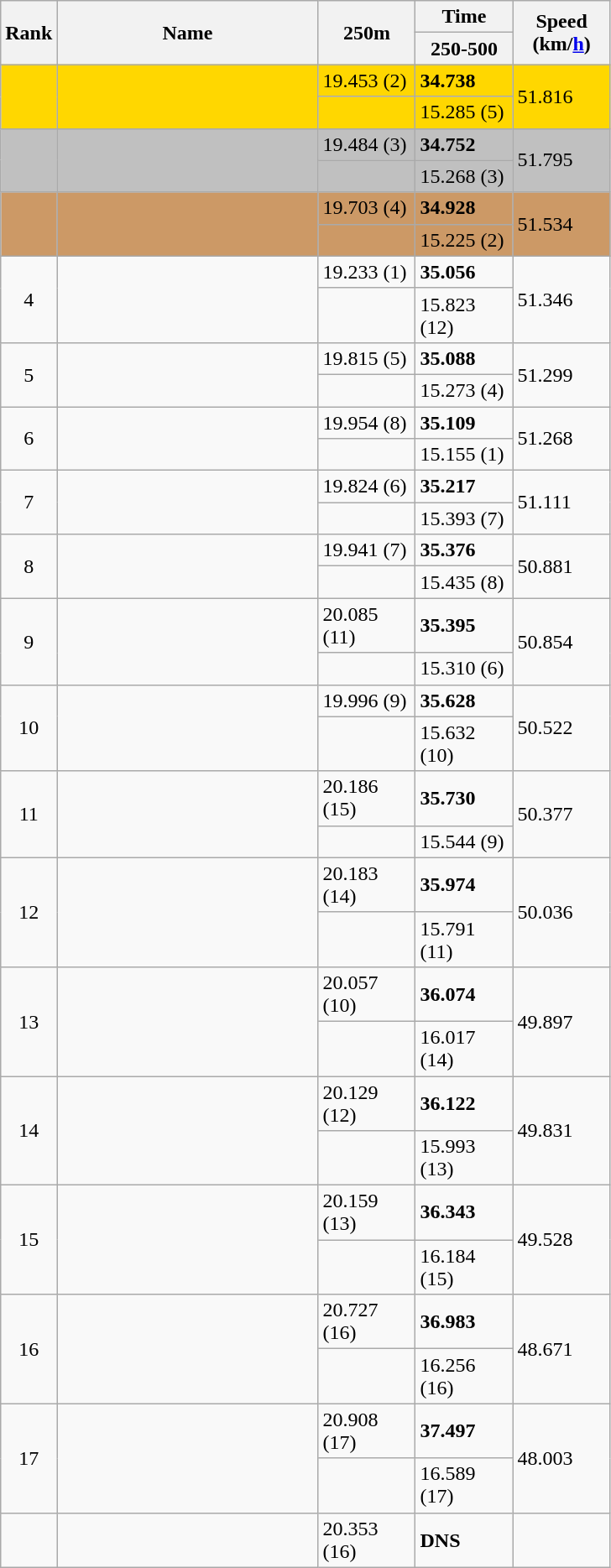<table class="wikitable">
<tr>
<th rowspan=2 width=20>Rank</th>
<th rowspan=2 width=200>Name</th>
<th rowspan=2 width=70>250m</th>
<th width=70>Time</th>
<th rowspan=2 width=70>Speed<br>(km/<a href='#'>h</a>)</th>
</tr>
<tr>
<th>250-500</th>
</tr>
<tr bgcolor=gold>
<td align=center rowspan=2></td>
<td rowspan=2></td>
<td>19.453 (2)</td>
<td><strong>34.738</strong></td>
<td rowspan=2>51.816</td>
</tr>
<tr bgcolor=gold>
<td></td>
<td>15.285 (5)</td>
</tr>
<tr bgcolor=silver>
<td align=center rowspan=2></td>
<td rowspan=2></td>
<td>19.484 (3)</td>
<td><strong>34.752</strong></td>
<td rowspan=2>51.795</td>
</tr>
<tr bgcolor=silver>
<td></td>
<td>15.268 (3)</td>
</tr>
<tr bgcolor=cc9966>
<td align=center rowspan=2></td>
<td rowspan=2></td>
<td>19.703 (4)</td>
<td><strong>34.928</strong></td>
<td rowspan=2>51.534</td>
</tr>
<tr bgcolor=cc9966>
<td></td>
<td>15.225 (2)</td>
</tr>
<tr>
<td align=center rowspan=2>4</td>
<td rowspan=2></td>
<td>19.233 (1)</td>
<td><strong>35.056</strong></td>
<td rowspan=2>51.346</td>
</tr>
<tr>
<td></td>
<td>15.823 (12)</td>
</tr>
<tr>
<td align=center rowspan=2>5</td>
<td rowspan=2></td>
<td>19.815 (5)</td>
<td><strong>35.088</strong></td>
<td rowspan=2>51.299</td>
</tr>
<tr>
<td></td>
<td>15.273 (4)</td>
</tr>
<tr>
<td align=center rowspan=2>6</td>
<td rowspan=2></td>
<td>19.954 (8)</td>
<td><strong>35.109</strong></td>
<td rowspan=2>51.268</td>
</tr>
<tr>
<td></td>
<td>15.155 (1)</td>
</tr>
<tr>
<td align=center rowspan=2>7</td>
<td rowspan=2></td>
<td>19.824 (6)</td>
<td><strong>35.217</strong></td>
<td rowspan=2>51.111</td>
</tr>
<tr>
<td></td>
<td>15.393 (7)</td>
</tr>
<tr>
<td align=center rowspan=2>8</td>
<td rowspan=2></td>
<td>19.941 (7)</td>
<td><strong>35.376</strong></td>
<td rowspan=2>50.881</td>
</tr>
<tr>
<td></td>
<td>15.435 (8)</td>
</tr>
<tr>
<td align=center rowspan=2>9</td>
<td rowspan=2></td>
<td>20.085 (11)</td>
<td><strong>35.395</strong></td>
<td rowspan=2>50.854</td>
</tr>
<tr>
<td></td>
<td>15.310 (6)</td>
</tr>
<tr>
<td align=center rowspan=2>10</td>
<td rowspan=2></td>
<td>19.996 (9)</td>
<td><strong>35.628</strong></td>
<td rowspan=2>50.522</td>
</tr>
<tr>
<td></td>
<td>15.632 (10)</td>
</tr>
<tr>
<td align=center rowspan=2>11</td>
<td rowspan=2></td>
<td>20.186 (15)</td>
<td><strong>35.730</strong></td>
<td rowspan=2>50.377</td>
</tr>
<tr>
<td></td>
<td>15.544 (9)</td>
</tr>
<tr>
<td align=center rowspan=2>12</td>
<td rowspan=2></td>
<td>20.183 (14)</td>
<td><strong>35.974</strong></td>
<td rowspan=2>50.036</td>
</tr>
<tr>
<td></td>
<td>15.791 (11)</td>
</tr>
<tr>
<td align=center rowspan=2>13</td>
<td rowspan=2></td>
<td>20.057 (10)</td>
<td><strong>36.074</strong></td>
<td rowspan=2>49.897</td>
</tr>
<tr>
<td></td>
<td>16.017 (14)</td>
</tr>
<tr>
<td align=center rowspan=2>14</td>
<td rowspan=2></td>
<td>20.129 (12)</td>
<td><strong>36.122</strong></td>
<td rowspan=2>49.831</td>
</tr>
<tr>
<td></td>
<td>15.993 (13)</td>
</tr>
<tr>
<td align=center rowspan=2>15</td>
<td rowspan=2></td>
<td>20.159 (13)</td>
<td><strong>36.343</strong></td>
<td rowspan=2>49.528</td>
</tr>
<tr>
<td></td>
<td>16.184 (15)</td>
</tr>
<tr>
<td align=center rowspan=2>16</td>
<td rowspan=2></td>
<td>20.727 (16)</td>
<td><strong>36.983</strong></td>
<td rowspan=2>48.671</td>
</tr>
<tr>
<td></td>
<td>16.256 (16)</td>
</tr>
<tr>
<td align=center rowspan=2>17</td>
<td rowspan=2></td>
<td>20.908 (17)</td>
<td><strong>37.497</strong></td>
<td rowspan=2>48.003</td>
</tr>
<tr>
<td></td>
<td>16.589 (17)</td>
</tr>
<tr>
<td align=center></td>
<td></td>
<td>20.353 (16)</td>
<td><strong>DNS</strong></td>
<td></td>
</tr>
</table>
